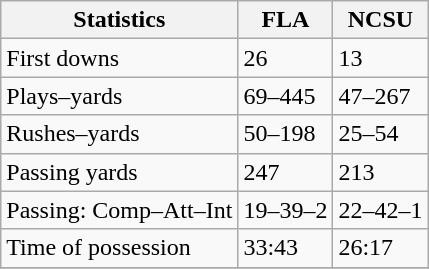<table class="wikitable">
<tr>
<th>Statistics</th>
<th>FLA</th>
<th>NCSU</th>
</tr>
<tr>
<td>First downs</td>
<td>26</td>
<td>13</td>
</tr>
<tr>
<td>Plays–yards</td>
<td>69–445</td>
<td>47–267</td>
</tr>
<tr>
<td>Rushes–yards</td>
<td>50–198</td>
<td>25–54</td>
</tr>
<tr>
<td>Passing yards</td>
<td>247</td>
<td>213</td>
</tr>
<tr>
<td>Passing: Comp–Att–Int</td>
<td>19–39–2</td>
<td>22–42–1</td>
</tr>
<tr>
<td>Time of possession</td>
<td>33:43</td>
<td>26:17</td>
</tr>
<tr>
</tr>
</table>
